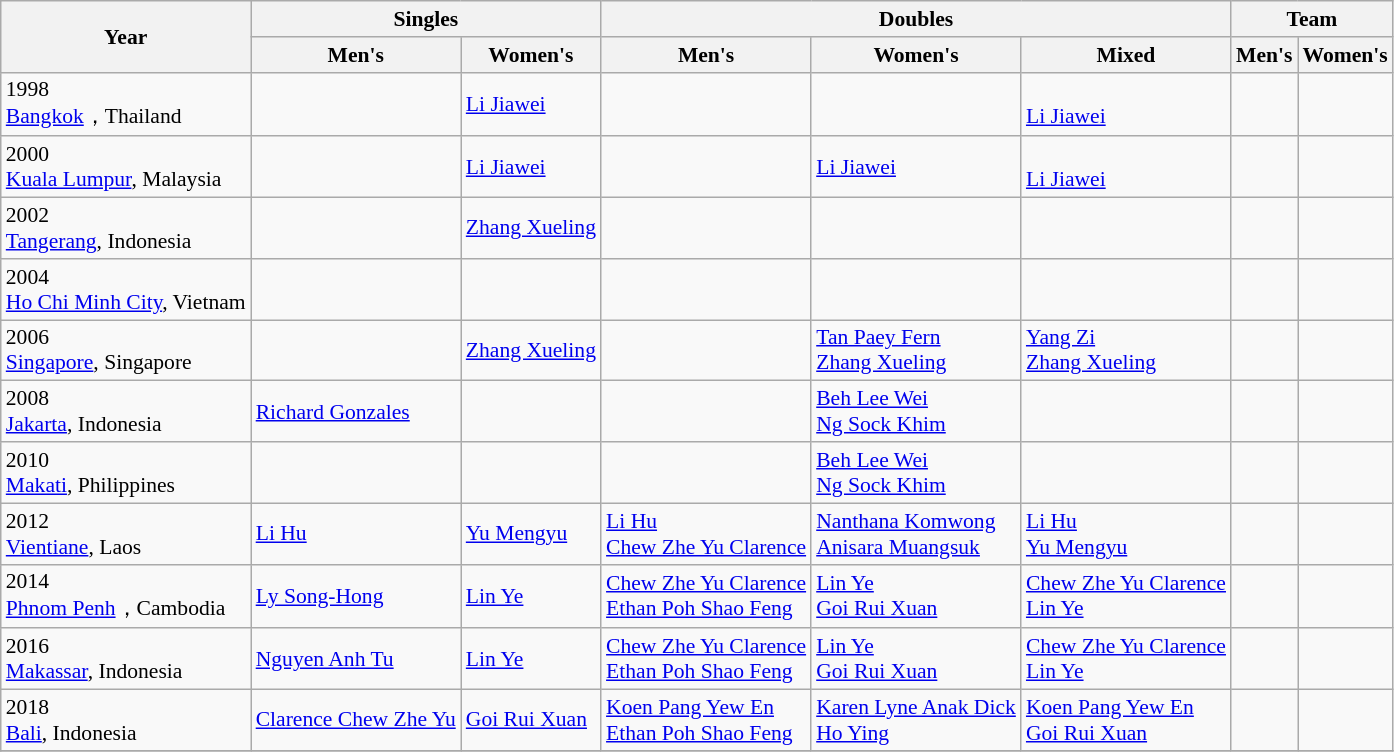<table class=wikitable style="font-size:90%;">
<tr>
<th rowspan=2>Year</th>
<th colspan=2>Singles</th>
<th colspan=3>Doubles</th>
<th colspan=2>Team</th>
</tr>
<tr>
<th>Men's</th>
<th>Women's</th>
<th>Men's</th>
<th>Women's</th>
<th>Mixed</th>
<th>Men's</th>
<th>Women's</th>
</tr>
<tr>
<td>1998<br><a href='#'>Bangkok</a>，Thailand</td>
<td></td>
<td> <a href='#'>Li Jiawei</a></td>
<td></td>
<td></td>
<td> <br>  <a href='#'>Li Jiawei</a></td>
<td></td>
<td></td>
</tr>
<tr>
<td>2000 <br><a href='#'>Kuala Lumpur</a>, Malaysia</td>
<td></td>
<td> <a href='#'>Li Jiawei</a></td>
<td></td>
<td> <a href='#'>Li Jiawei</a><br></td>
<td> <br> <a href='#'>Li Jiawei</a></td>
<td></td>
<td></td>
</tr>
<tr>
<td>2002<br><a href='#'>Tangerang</a>, Indonesia</td>
<td></td>
<td> <a href='#'>Zhang Xueling</a></td>
<td></td>
<td></td>
<td></td>
<td></td>
<td></td>
</tr>
<tr>
<td>2004<br><a href='#'>Ho Chi Minh City</a>, Vietnam</td>
<td></td>
<td></td>
<td></td>
<td></td>
<td></td>
<td></td>
<td></td>
</tr>
<tr>
<td>2006<br><a href='#'>Singapore</a>, Singapore</td>
<td></td>
<td> <a href='#'>Zhang Xueling</a></td>
<td></td>
<td> <a href='#'>Tan Paey Fern</a><br> <a href='#'>Zhang Xueling</a></td>
<td> <a href='#'>Yang Zi</a><br> <a href='#'>Zhang Xueling</a></td>
<td></td>
<td></td>
</tr>
<tr>
<td>2008<br><a href='#'>Jakarta</a>, Indonesia</td>
<td> <a href='#'>Richard Gonzales</a></td>
<td></td>
<td></td>
<td> <a href='#'>Beh Lee Wei</a> <br>  <a href='#'>Ng Sock Khim</a></td>
<td></td>
<td></td>
<td></td>
</tr>
<tr>
<td>2010 <br><a href='#'>Makati</a>, Philippines</td>
<td></td>
<td></td>
<td></td>
<td> <a href='#'>Beh Lee Wei</a> <br>  <a href='#'>Ng Sock Khim</a></td>
<td></td>
<td></td>
<td></td>
</tr>
<tr>
<td>2012 <br><a href='#'>Vientiane</a>, Laos</td>
<td> <a href='#'>Li Hu</a></td>
<td> <a href='#'>Yu Mengyu</a></td>
<td> <a href='#'>Li Hu</a> <br>  <a href='#'>Chew Zhe Yu Clarence</a></td>
<td> <a href='#'>Nanthana Komwong</a> <br>  <a href='#'>Anisara Muangsuk</a></td>
<td> <a href='#'>Li Hu</a> <br>  <a href='#'>Yu Mengyu</a></td>
<td></td>
<td></td>
</tr>
<tr>
<td>2014<br><a href='#'>Phnom Penh</a>，Cambodia</td>
<td> <a href='#'>Ly Song-Hong</a></td>
<td> <a href='#'>Lin Ye</a></td>
<td> <a href='#'>Chew Zhe Yu Clarence</a> <br>  <a href='#'>Ethan Poh Shao Feng</a></td>
<td> <a href='#'>Lin Ye</a> <br>  <a href='#'>Goi Rui Xuan</a></td>
<td> <a href='#'>Chew Zhe Yu Clarence</a> <br>  <a href='#'>Lin Ye</a></td>
<td></td>
<td></td>
</tr>
<tr>
<td>2016<br><a href='#'>Makassar</a>, Indonesia</td>
<td> <a href='#'>Nguyen Anh Tu</a></td>
<td> <a href='#'>Lin Ye</a></td>
<td> <a href='#'>Chew Zhe Yu Clarence</a> <br>  <a href='#'>Ethan Poh Shao Feng</a></td>
<td> <a href='#'>Lin Ye</a> <br>  <a href='#'>Goi Rui Xuan</a></td>
<td> <a href='#'>Chew Zhe Yu Clarence</a> <br>  <a href='#'>Lin Ye</a></td>
<td></td>
<td></td>
</tr>
<tr>
<td>2018<br><a href='#'>Bali</a>, Indonesia</td>
<td> <a href='#'>Clarence Chew Zhe Yu</a></td>
<td> <a href='#'>Goi Rui Xuan</a></td>
<td> <a href='#'>Koen Pang Yew En</a> <br>  <a href='#'>Ethan Poh Shao Feng</a></td>
<td> <a href='#'>Karen Lyne Anak Dick</a> <br>  <a href='#'>Ho Ying</a></td>
<td> <a href='#'>Koen Pang Yew En</a> <br>  <a href='#'>Goi Rui Xuan</a></td>
<td></td>
<td></td>
</tr>
<tr>
</tr>
</table>
